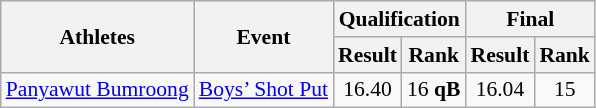<table class="wikitable" border="1" style="font-size:90%">
<tr>
<th rowspan=2>Athletes</th>
<th rowspan=2>Event</th>
<th colspan=2>Qualification</th>
<th colspan=2>Final</th>
</tr>
<tr>
<th>Result</th>
<th>Rank</th>
<th>Result</th>
<th>Rank</th>
</tr>
<tr>
<td><a href='#'>Panyawut Bumroong</a></td>
<td><a href='#'>Boys’ Shot Put</a></td>
<td align=center>16.40</td>
<td align=center>16 <strong>qB</strong></td>
<td align=center>16.04</td>
<td align=center>15</td>
</tr>
</table>
